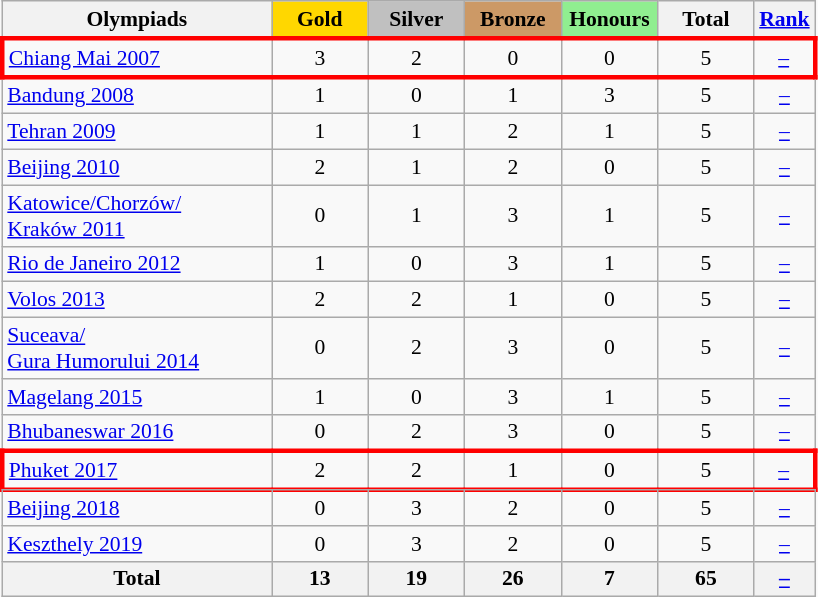<table class="wikitable" style="text-align:center; font-size:90%;">
<tr>
<th style="width:12em;">Olympiads</th>
<th style="width:4em; background:gold;">Gold</th>
<th style="width:4em; background:silver;">Silver</th>
<th style="width:4em; background:#cc9966;">Bronze</th>
<th style="width:4em; background:#90EE90;">Honours</th>
<th style="width:4em;">Total</th>
<th style="width:2em;"><a href='#'>Rank</a></th>
</tr>
<tr style="border: 3px solid red">
<td align=left> <a href='#'>Chiang Mai 2007</a></td>
<td>3</td>
<td>2</td>
<td>0</td>
<td>0</td>
<td>5</td>
<td><a href='#'>–</a></td>
</tr>
<tr>
<td align=left> <a href='#'>Bandung 2008</a></td>
<td>1</td>
<td>0</td>
<td>1</td>
<td>3</td>
<td>5</td>
<td><a href='#'>–</a></td>
</tr>
<tr>
<td align=left> <a href='#'>Tehran 2009</a></td>
<td>1</td>
<td>1</td>
<td>2</td>
<td>1</td>
<td>5</td>
<td><a href='#'>–</a></td>
</tr>
<tr>
<td align=left> <a href='#'>Beijing 2010</a></td>
<td>2</td>
<td>1</td>
<td>2</td>
<td>0</td>
<td>5</td>
<td><a href='#'>–</a></td>
</tr>
<tr>
<td align=left> <a href='#'>Katowice/Chorzów/<br>Kraków 2011</a></td>
<td>0</td>
<td>1</td>
<td>3</td>
<td>1</td>
<td>5</td>
<td><a href='#'>–</a></td>
</tr>
<tr>
<td align=left> <a href='#'>Rio de Janeiro 2012</a></td>
<td>1</td>
<td>0</td>
<td>3</td>
<td>1</td>
<td>5</td>
<td><a href='#'>–</a></td>
</tr>
<tr>
<td align=left> <a href='#'>Volos 2013</a></td>
<td>2</td>
<td>2</td>
<td>1</td>
<td>0</td>
<td>5</td>
<td><a href='#'>–</a></td>
</tr>
<tr>
<td align=left> <a href='#'>Suceava/<br>Gura Humorului 2014</a></td>
<td>0</td>
<td>2</td>
<td>3</td>
<td>0</td>
<td>5</td>
<td><a href='#'>–</a></td>
</tr>
<tr>
<td align=left> <a href='#'>Magelang 2015</a></td>
<td>1</td>
<td>0</td>
<td>3</td>
<td>1</td>
<td>5</td>
<td><a href='#'>–</a></td>
</tr>
<tr>
<td align=left> <a href='#'>Bhubaneswar 2016</a></td>
<td>0</td>
<td>2</td>
<td>3</td>
<td>0</td>
<td>5</td>
<td><a href='#'>–</a></td>
</tr>
<tr style="border: 3px solid red">
<td align=left> <a href='#'>Phuket 2017</a></td>
<td>2</td>
<td>2</td>
<td>1</td>
<td>0</td>
<td>5</td>
<td><a href='#'>–</a></td>
</tr>
<tr>
</tr>
<tr>
<td align=left> <a href='#'>Beijing 2018</a></td>
<td>0</td>
<td>3</td>
<td>2</td>
<td>0</td>
<td>5</td>
<td><a href='#'>–</a></td>
</tr>
<tr>
<td align=left> <a href='#'>Keszthely 2019</a></td>
<td>0</td>
<td>3</td>
<td>2</td>
<td>0</td>
<td>5</td>
<td><a href='#'>–</a></td>
</tr>
<tr>
<th colspan=1>Total</th>
<th>13</th>
<th>19</th>
<th>26</th>
<th>7</th>
<th>65</th>
<th><a href='#'>–</a></th>
</tr>
</table>
